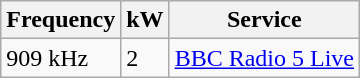<table class="wikitable sortable">
<tr>
<th>Frequency</th>
<th>kW</th>
<th>Service</th>
</tr>
<tr>
<td>909 kHz</td>
<td>2</td>
<td><a href='#'>BBC Radio 5 Live</a></td>
</tr>
</table>
